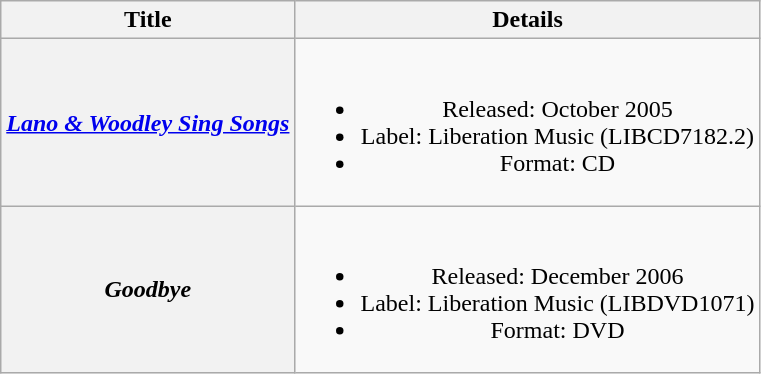<table class="wikitable plainrowheaders" style="text-align:center;">
<tr>
<th>Title</th>
<th>Details</th>
</tr>
<tr>
<th scope="row"><em><a href='#'>Lano & Woodley Sing Songs</a></em></th>
<td><br><ul><li>Released: October 2005</li><li>Label: Liberation Music (LIBCD7182.2)</li><li>Format: CD</li></ul></td>
</tr>
<tr>
<th scope="row"><em>Goodbye </em></th>
<td><br><ul><li>Released: December 2006</li><li>Label: Liberation Music (LIBDVD1071)</li><li>Format: DVD</li></ul></td>
</tr>
</table>
